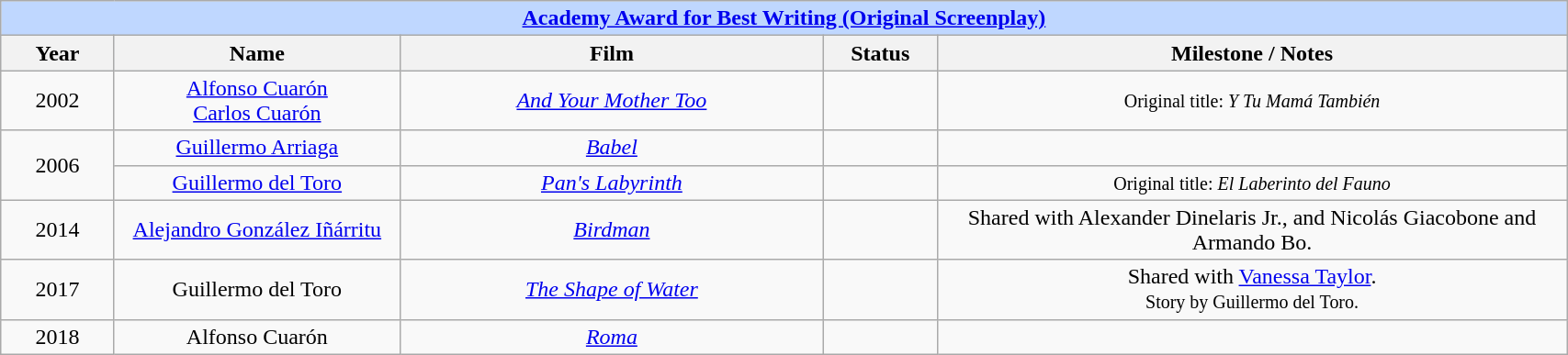<table class="wikitable" style="text-align: center">
<tr ---- bgcolor="#bfd7ff">
<td colspan=5 align=center><strong><a href='#'>Academy Award for Best Writing (Original Screenplay)</a></strong></td>
</tr>
<tr ---- bgcolor="#ebf5ff">
<th width="75">Year</th>
<th width="200">Name</th>
<th width="300">Film</th>
<th width="75">Status</th>
<th width="450">Milestone / Notes</th>
</tr>
<tr>
<td>2002</td>
<td><a href='#'>Alfonso Cuarón</a><br><a href='#'>Carlos Cuarón</a></td>
<td><em><a href='#'>And Your Mother Too</a></em></td>
<td></td>
<td><small>Original title: <em>Y Tu Mamá También</em></small></td>
</tr>
<tr>
<td rowspan="2">2006</td>
<td><a href='#'>Guillermo Arriaga</a></td>
<td><em><a href='#'>Babel</a></em></td>
<td></td>
<td></td>
</tr>
<tr>
<td><a href='#'>Guillermo del Toro</a></td>
<td><em><a href='#'>Pan's Labyrinth</a></em></td>
<td></td>
<td><small>Original title: <em>El Laberinto del Fauno</em></small></td>
</tr>
<tr>
<td>2014</td>
<td><a href='#'>Alejandro González Iñárritu</a></td>
<td><em><a href='#'>Birdman</a></em></td>
<td></td>
<td>Shared with Alexander Dinelaris Jr., and Nicolás Giacobone and Armando Bo.</td>
</tr>
<tr>
<td>2017</td>
<td>Guillermo del Toro</td>
<td><em><a href='#'>The Shape of Water</a></em></td>
<td></td>
<td>Shared with <a href='#'>Vanessa Taylor</a>.<br><small>Story by Guillermo del Toro.</small></td>
</tr>
<tr>
<td>2018</td>
<td>Alfonso Cuarón</td>
<td><em><a href='#'>Roma</a></em></td>
<td></td>
<td></td>
</tr>
</table>
